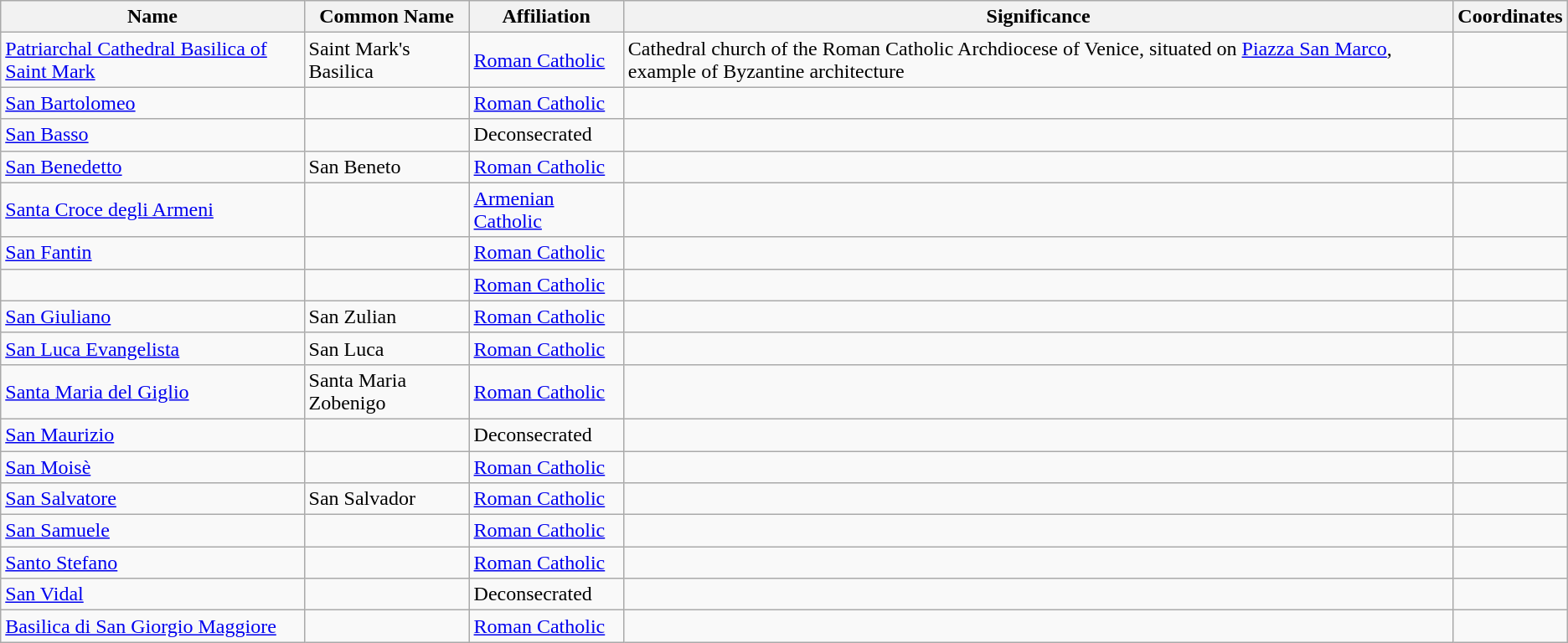<table class="wikitable sortable">
<tr>
<th>Name</th>
<th>Common Name</th>
<th>Affiliation</th>
<th>Significance</th>
<th>Coordinates</th>
</tr>
<tr>
<td><a href='#'>Patriarchal Cathedral Basilica of Saint Mark</a></td>
<td>Saint Mark's Basilica</td>
<td><a href='#'>Roman Catholic</a></td>
<td>Cathedral church of the Roman Catholic Archdiocese of Venice, situated on <a href='#'>Piazza San Marco</a>, example of Byzantine architecture</td>
<td></td>
</tr>
<tr>
<td><a href='#'>San Bartolomeo</a></td>
<td></td>
<td><a href='#'>Roman Catholic</a></td>
<td></td>
<td></td>
</tr>
<tr>
<td><a href='#'>San Basso</a></td>
<td></td>
<td>Deconsecrated</td>
<td></td>
<td></td>
</tr>
<tr>
<td><a href='#'>San Benedetto</a></td>
<td>San Beneto</td>
<td><a href='#'>Roman Catholic</a></td>
<td></td>
<td></td>
</tr>
<tr>
<td><a href='#'>Santa Croce degli Armeni</a></td>
<td></td>
<td><a href='#'>Armenian Catholic</a></td>
<td></td>
<td></td>
</tr>
<tr>
<td><a href='#'>San Fantin</a></td>
<td></td>
<td><a href='#'>Roman Catholic</a></td>
<td></td>
<td></td>
</tr>
<tr>
<td></td>
<td></td>
<td><a href='#'>Roman Catholic</a></td>
<td></td>
<td></td>
</tr>
<tr>
<td><a href='#'>San Giuliano</a></td>
<td>San Zulian</td>
<td><a href='#'>Roman Catholic</a></td>
<td></td>
<td></td>
</tr>
<tr>
<td><a href='#'>San Luca Evangelista</a></td>
<td>San Luca</td>
<td><a href='#'>Roman Catholic</a></td>
<td></td>
<td></td>
</tr>
<tr>
<td><a href='#'>Santa Maria del Giglio</a></td>
<td>Santa Maria Zobenigo</td>
<td><a href='#'>Roman Catholic</a></td>
<td></td>
<td></td>
</tr>
<tr>
<td><a href='#'>San Maurizio</a></td>
<td></td>
<td>Deconsecrated</td>
<td></td>
<td></td>
</tr>
<tr>
<td><a href='#'>San Moisè</a></td>
<td></td>
<td><a href='#'>Roman Catholic</a></td>
<td></td>
<td></td>
</tr>
<tr>
<td><a href='#'>San Salvatore</a></td>
<td>San Salvador</td>
<td><a href='#'>Roman Catholic</a></td>
<td></td>
<td></td>
</tr>
<tr>
<td><a href='#'>San Samuele</a></td>
<td></td>
<td><a href='#'>Roman Catholic</a></td>
<td></td>
<td></td>
</tr>
<tr>
<td><a href='#'>Santo Stefano</a></td>
<td></td>
<td><a href='#'>Roman Catholic</a></td>
<td></td>
<td></td>
</tr>
<tr>
<td><a href='#'>San Vidal</a></td>
<td></td>
<td>Deconsecrated</td>
<td></td>
<td></td>
</tr>
<tr>
<td><a href='#'>Basilica di San Giorgio Maggiore</a></td>
<td></td>
<td><a href='#'>Roman Catholic</a></td>
<td></td>
<td></td>
</tr>
</table>
